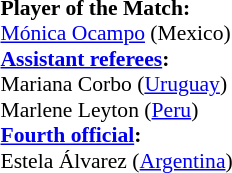<table width=50% style="font-size: 90%">
<tr>
<td><br><strong>Player of the Match:</strong>
<br><a href='#'>Mónica Ocampo</a> (Mexico)<br><strong><a href='#'>Assistant referees</a>:</strong>
<br>Mariana Corbo (<a href='#'>Uruguay</a>)
<br>Marlene Leyton (<a href='#'>Peru</a>)
<br><strong><a href='#'>Fourth official</a>:</strong>
<br>Estela Álvarez (<a href='#'>Argentina</a>)</td>
</tr>
</table>
